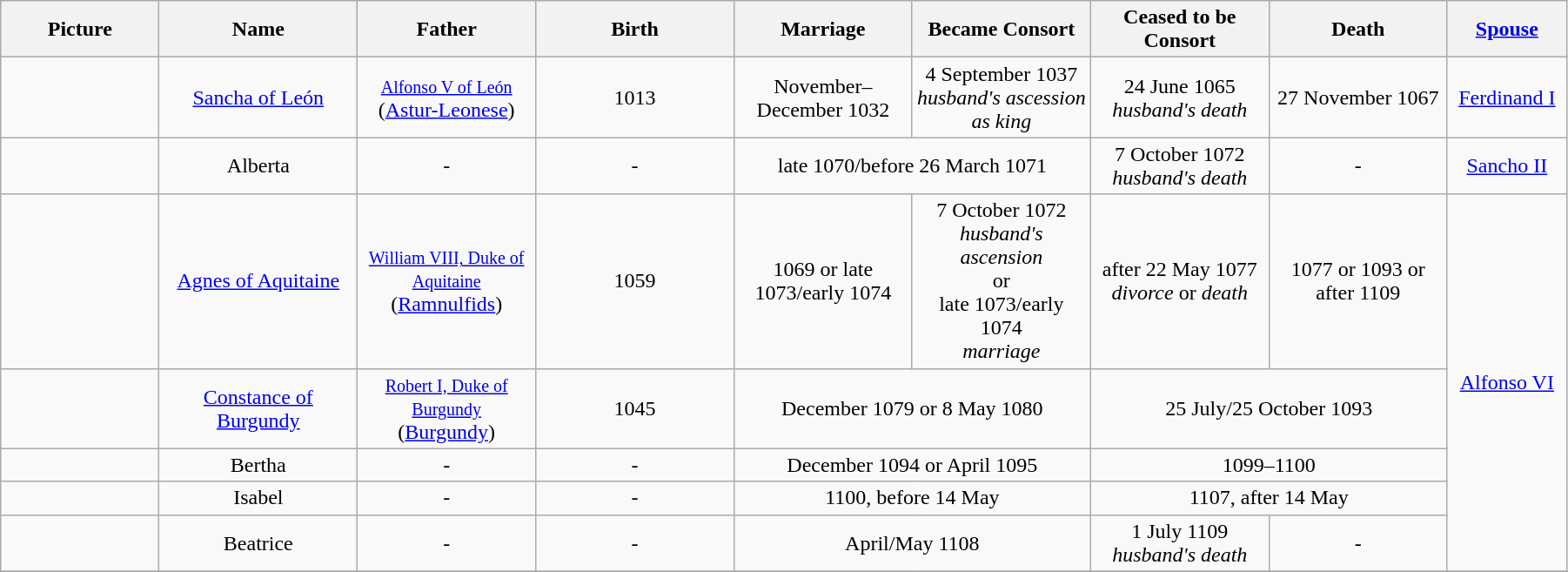<table width=95% class="wikitable">
<tr>
<th width = "8%">Picture</th>
<th width = "10%">Name</th>
<th width = "9%">Father</th>
<th width = "10%">Birth</th>
<th width = "9%">Marriage</th>
<th width = "9%">Became Consort</th>
<th width = "9%">Ceased to be Consort</th>
<th width = "9%">Death</th>
<th width = "6%"><a href='#'>Spouse</a></th>
</tr>
<tr>
<td align="center"></td>
<td align="center"><a href='#'>Sancha of León</a><br></td>
<td align="center"><small><a href='#'>Alfonso V of León</a></small><br> (<a href='#'>Astur-Leonese</a>)</td>
<td align="center">1013</td>
<td align="center">November–December 1032</td>
<td align="center">4 September 1037<br><em>husband's ascession as king</em></td>
<td align="center">24 June 1065<br><em>husband's death</em></td>
<td align="center">27 November 1067</td>
<td align="center"><a href='#'>Ferdinand I</a></td>
</tr>
<tr>
<td align="center"></td>
<td align="center">Alberta<br></td>
<td align="center">-</td>
<td align="center">-</td>
<td align="center" colspan="2">late 1070/before 26 March 1071</td>
<td align="center">7 October 1072<br><em>husband's death</em></td>
<td align="center">-</td>
<td align="center"><a href='#'>Sancho II</a></td>
</tr>
<tr>
<td align="center"></td>
<td align="center"><a href='#'>Agnes of Aquitaine</a><br></td>
<td align="center"><small><a href='#'>William VIII, Duke of Aquitaine</a></small><br>(<a href='#'>Ramnulfids</a>)</td>
<td align="center">1059</td>
<td align="center">1069 or late 1073/early 1074</td>
<td align="center">7 October 1072<br><em>husband's ascension</em><br>or<br>late 1073/early 1074 <br><em>marriage</em></td>
<td align="center">after 22 May 1077<br><em>divorce</em> or <em>death</em></td>
<td align="center">1077 or 1093 or after 1109</td>
<td align="center" rowspan="5"><a href='#'>Alfonso VI</a></td>
</tr>
<tr>
<td align="center"></td>
<td align="center"><a href='#'>Constance of Burgundy</a><br></td>
<td align="center"><small><a href='#'>Robert I, Duke of Burgundy</a></small><br>(<a href='#'>Burgundy</a>)</td>
<td align="center">1045</td>
<td align="center" colspan="2">December 1079 or 8 May 1080</td>
<td align="center" colspan="2">25 July/25 October 1093</td>
</tr>
<tr>
<td align="center"></td>
<td align="center">Bertha<br></td>
<td align="center">-</td>
<td align="center">-</td>
<td align="center" colspan="2">December 1094 or April 1095</td>
<td align="center" colspan="2">1099–1100</td>
</tr>
<tr>
<td align="center"></td>
<td align="center">Isabel<br></td>
<td align="center">-</td>
<td align="center">-</td>
<td align="center" colspan="2">1100, before 14 May</td>
<td align="center" colspan="2">1107, after 14 May</td>
</tr>
<tr>
<td align="center"></td>
<td align="center">Beatrice<br></td>
<td align="center">-</td>
<td align="center">-</td>
<td align="center" colspan="2">April/May 1108</td>
<td align="center">1 July 1109 <br><em>husband's death</em></td>
<td align="center">-</td>
</tr>
<tr>
</tr>
</table>
